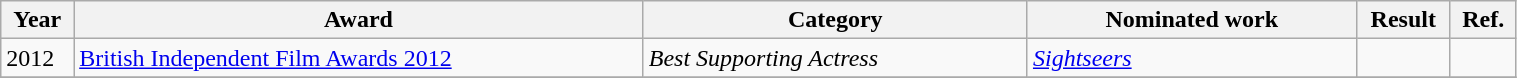<table width="80%" class="wikitable">
<tr>
<th width="10">Year</th>
<th width="300">Award</th>
<th width="200">Category</th>
<th width="170">Nominated work</th>
<th width="30">Result</th>
<th width="10">Ref.</th>
</tr>
<tr>
<td>2012</td>
<td><a href='#'>British Independent Film Awards 2012</a></td>
<td><em>Best Supporting Actress</em></td>
<td><em><a href='#'>Sightseers</a></em></td>
<td></td>
<td></td>
</tr>
<tr>
</tr>
</table>
